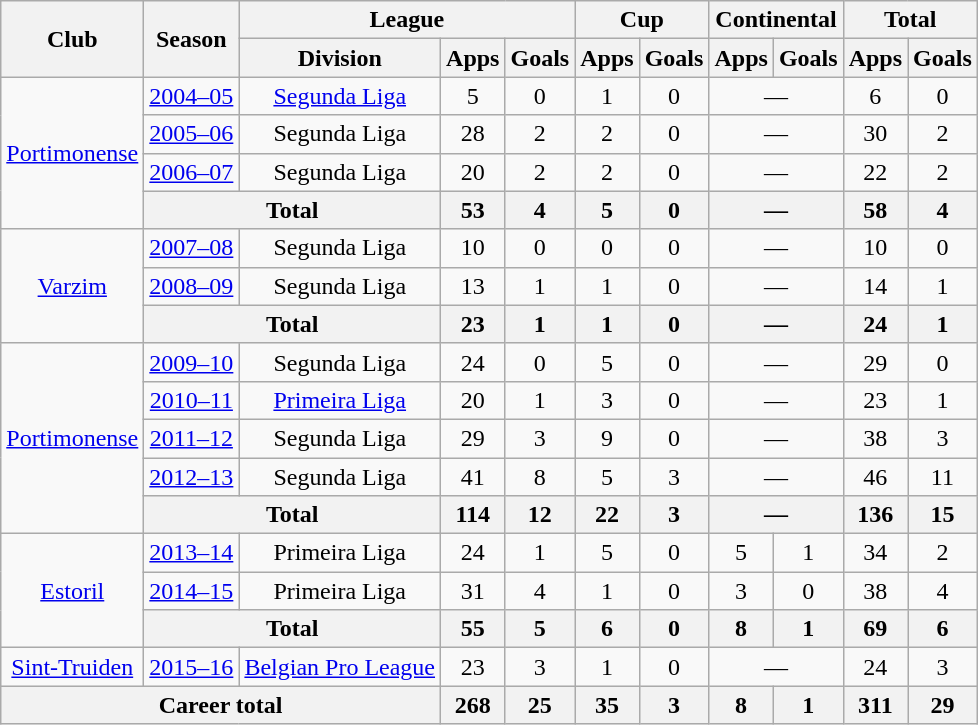<table class="wikitable" style="text-align: center;">
<tr>
<th rowspan="2">Club</th>
<th rowspan="2">Season</th>
<th colspan="3">League</th>
<th colspan="2">Cup</th>
<th colspan="2">Continental</th>
<th colspan="2">Total</th>
</tr>
<tr>
<th>Division</th>
<th>Apps</th>
<th>Goals</th>
<th>Apps</th>
<th>Goals</th>
<th>Apps</th>
<th>Goals</th>
<th>Apps</th>
<th>Goals</th>
</tr>
<tr>
<td rowspan="4"><a href='#'>Portimonense</a></td>
<td><a href='#'>2004–05</a></td>
<td><a href='#'>Segunda Liga</a></td>
<td>5</td>
<td>0</td>
<td>1</td>
<td>0</td>
<td colspan="2">—</td>
<td>6</td>
<td>0</td>
</tr>
<tr>
<td><a href='#'>2005–06</a></td>
<td>Segunda Liga</td>
<td>28</td>
<td>2</td>
<td>2</td>
<td>0</td>
<td colspan="2">—</td>
<td>30</td>
<td>2</td>
</tr>
<tr>
<td><a href='#'>2006–07</a></td>
<td>Segunda Liga</td>
<td>20</td>
<td>2</td>
<td>2</td>
<td>0</td>
<td colspan="2">—</td>
<td>22</td>
<td>2</td>
</tr>
<tr>
<th colspan="2">Total</th>
<th>53</th>
<th>4</th>
<th>5</th>
<th>0</th>
<th colspan="2">—</th>
<th>58</th>
<th>4</th>
</tr>
<tr>
<td rowspan="3"><a href='#'>Varzim</a></td>
<td><a href='#'>2007–08</a></td>
<td>Segunda Liga</td>
<td>10</td>
<td>0</td>
<td>0</td>
<td>0</td>
<td colspan="2">—</td>
<td>10</td>
<td>0</td>
</tr>
<tr>
<td><a href='#'>2008–09</a></td>
<td>Segunda Liga</td>
<td>13</td>
<td>1</td>
<td>1</td>
<td>0</td>
<td colspan="2">—</td>
<td>14</td>
<td>1</td>
</tr>
<tr>
<th colspan="2">Total</th>
<th>23</th>
<th>1</th>
<th>1</th>
<th>0</th>
<th colspan="2">—</th>
<th>24</th>
<th>1</th>
</tr>
<tr>
<td rowspan="5"><a href='#'>Portimonense</a></td>
<td><a href='#'>2009–10</a></td>
<td>Segunda Liga</td>
<td>24</td>
<td>0</td>
<td>5</td>
<td>0</td>
<td colspan="2">—</td>
<td>29</td>
<td>0</td>
</tr>
<tr>
<td><a href='#'>2010–11</a></td>
<td><a href='#'>Primeira Liga</a></td>
<td>20</td>
<td>1</td>
<td>3</td>
<td>0</td>
<td colspan="2">—</td>
<td>23</td>
<td>1</td>
</tr>
<tr>
<td><a href='#'>2011–12</a></td>
<td>Segunda Liga</td>
<td>29</td>
<td>3</td>
<td>9</td>
<td>0</td>
<td colspan="2">—</td>
<td>38</td>
<td>3</td>
</tr>
<tr>
<td><a href='#'>2012–13</a></td>
<td>Segunda Liga</td>
<td>41</td>
<td>8</td>
<td>5</td>
<td>3</td>
<td colspan="2">—</td>
<td>46</td>
<td>11</td>
</tr>
<tr>
<th colspan="2">Total</th>
<th>114</th>
<th>12</th>
<th>22</th>
<th>3</th>
<th colspan="2">—</th>
<th>136</th>
<th>15</th>
</tr>
<tr>
<td rowspan="3"><a href='#'>Estoril</a></td>
<td><a href='#'>2013–14</a></td>
<td>Primeira Liga</td>
<td>24</td>
<td>1</td>
<td>5</td>
<td>0</td>
<td>5</td>
<td>1</td>
<td>34</td>
<td>2</td>
</tr>
<tr>
<td><a href='#'>2014–15</a></td>
<td>Primeira Liga</td>
<td>31</td>
<td>4</td>
<td>1</td>
<td>0</td>
<td>3</td>
<td>0</td>
<td>38</td>
<td>4</td>
</tr>
<tr>
<th colspan="2">Total</th>
<th>55</th>
<th>5</th>
<th>6</th>
<th>0</th>
<th>8</th>
<th>1</th>
<th>69</th>
<th>6</th>
</tr>
<tr>
<td><a href='#'>Sint-Truiden</a></td>
<td><a href='#'>2015–16</a></td>
<td><a href='#'>Belgian Pro League</a></td>
<td>23</td>
<td>3</td>
<td>1</td>
<td>0</td>
<td colspan="2">—</td>
<td>24</td>
<td>3</td>
</tr>
<tr>
<th colspan="3">Career total</th>
<th>268</th>
<th>25</th>
<th>35</th>
<th>3</th>
<th>8</th>
<th>1</th>
<th>311</th>
<th>29</th>
</tr>
</table>
